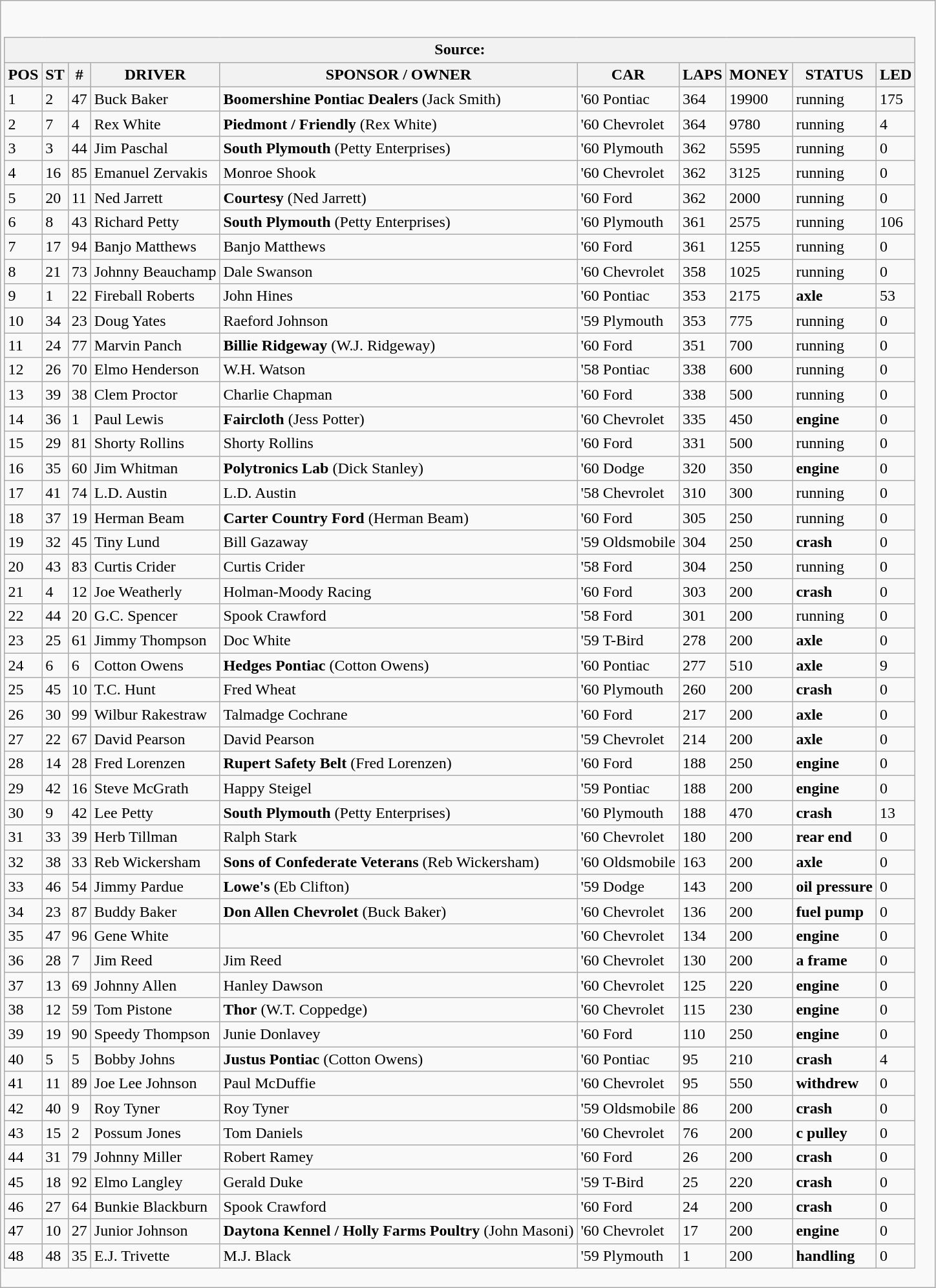<table class="wikitable">
<tr>
<td colspan="2"><br><table class="wikitable">
<tr>
<th colspan="10">Source:</th>
</tr>
<tr>
<th>POS</th>
<th>ST</th>
<th>#</th>
<th>DRIVER</th>
<th>SPONSOR / OWNER</th>
<th>CAR</th>
<th>LAPS</th>
<th>MONEY</th>
<th>STATUS</th>
<th>LED</th>
</tr>
<tr>
<td>1</td>
<td>2</td>
<td>47</td>
<td>Buck Baker</td>
<td><strong>Boomershine Pontiac Dealers</strong>   (Jack Smith)</td>
<td>'60 Pontiac</td>
<td>364</td>
<td>19900</td>
<td>running</td>
<td>175</td>
</tr>
<tr>
<td>2</td>
<td>7</td>
<td>4</td>
<td>Rex White</td>
<td><strong>Piedmont / Friendly</strong>   (Rex White)</td>
<td>'60 Chevrolet</td>
<td>364</td>
<td>9780</td>
<td>running</td>
<td>4</td>
</tr>
<tr>
<td>3</td>
<td>3</td>
<td>44</td>
<td>Jim Paschal</td>
<td><strong>South Plymouth</strong>   (Petty Enterprises)</td>
<td>'60 Plymouth</td>
<td>362</td>
<td>5595</td>
<td>running</td>
<td>0</td>
</tr>
<tr>
<td>4</td>
<td>16</td>
<td>85</td>
<td>Emanuel Zervakis</td>
<td>Monroe Shook</td>
<td>'60 Chevrolet</td>
<td>362</td>
<td>3125</td>
<td>running</td>
<td>0</td>
</tr>
<tr>
<td>5</td>
<td>20</td>
<td>11</td>
<td>Ned Jarrett</td>
<td><strong>Courtesy</strong>   (Ned Jarrett)</td>
<td>'60 Ford</td>
<td>362</td>
<td>2000</td>
<td>running</td>
<td>0</td>
</tr>
<tr>
<td>6</td>
<td>8</td>
<td>43</td>
<td>Richard Petty</td>
<td><strong>South Plymouth</strong>   (Petty Enterprises)</td>
<td>'60 Plymouth</td>
<td>361</td>
<td>2575</td>
<td>running</td>
<td>106</td>
</tr>
<tr>
<td>7</td>
<td>17</td>
<td>94</td>
<td>Banjo Matthews</td>
<td>Banjo Matthews</td>
<td>'60 Ford</td>
<td>361</td>
<td>1255</td>
<td>running</td>
<td>0</td>
</tr>
<tr>
<td>8</td>
<td>21</td>
<td>73</td>
<td>Johnny Beauchamp</td>
<td>Dale Swanson</td>
<td>'60 Chevrolet</td>
<td>358</td>
<td>1025</td>
<td>running</td>
<td>0</td>
</tr>
<tr>
<td>9</td>
<td>1</td>
<td>22</td>
<td>Fireball Roberts</td>
<td>John Hines</td>
<td>'60 Pontiac</td>
<td>353</td>
<td>2175</td>
<td><strong>axle</strong></td>
<td>53</td>
</tr>
<tr>
<td>10</td>
<td>34</td>
<td>23</td>
<td>Doug Yates</td>
<td>Raeford Johnson</td>
<td>'59 Plymouth</td>
<td>353</td>
<td>775</td>
<td>running</td>
<td>0</td>
</tr>
<tr>
<td>11</td>
<td>24</td>
<td>77</td>
<td>Marvin Panch</td>
<td><strong>Billie Ridgeway</strong>   (W.J. Ridgeway)</td>
<td>'60 Ford</td>
<td>351</td>
<td>700</td>
<td>running</td>
<td>0</td>
</tr>
<tr>
<td>12</td>
<td>26</td>
<td>70</td>
<td>Elmo Henderson</td>
<td>W.H. Watson</td>
<td>'58 Pontiac</td>
<td>338</td>
<td>600</td>
<td>running</td>
<td>0</td>
</tr>
<tr>
<td>13</td>
<td>39</td>
<td>38</td>
<td>Clem Proctor</td>
<td>Charlie Chapman</td>
<td>'60 Ford</td>
<td>338</td>
<td>500</td>
<td>running</td>
<td>0</td>
</tr>
<tr>
<td>14</td>
<td>36</td>
<td>1</td>
<td>Paul Lewis</td>
<td><strong>Faircloth</strong>   (Jess Potter)</td>
<td>'60 Chevrolet</td>
<td>335</td>
<td>450</td>
<td><strong>engine</strong></td>
<td>0</td>
</tr>
<tr>
<td>15</td>
<td>29</td>
<td>81</td>
<td>Shorty Rollins</td>
<td>Shorty Rollins</td>
<td>'60 Ford</td>
<td>331</td>
<td>500</td>
<td>running</td>
<td>0</td>
</tr>
<tr>
<td>16</td>
<td>35</td>
<td>60</td>
<td>Jim Whitman</td>
<td><strong>Polytronics Lab</strong>   (Dick Stanley)</td>
<td>'60 Dodge</td>
<td>320</td>
<td>350</td>
<td><strong>engine</strong></td>
<td>0</td>
</tr>
<tr>
<td>17</td>
<td>41</td>
<td>74</td>
<td>L.D. Austin</td>
<td>L.D. Austin</td>
<td>'58 Chevrolet</td>
<td>310</td>
<td>300</td>
<td>running</td>
<td>0</td>
</tr>
<tr>
<td>18</td>
<td>37</td>
<td>19</td>
<td>Herman Beam</td>
<td><strong>Carter Country Ford</strong>   (Herman Beam)</td>
<td>'60 Ford</td>
<td>305</td>
<td>250</td>
<td>running</td>
<td>0</td>
</tr>
<tr>
<td>19</td>
<td>32</td>
<td>45</td>
<td>Tiny Lund</td>
<td>Bill Gazaway</td>
<td>'59 Oldsmobile</td>
<td>304</td>
<td>250</td>
<td><strong>crash</strong></td>
<td>0</td>
</tr>
<tr>
<td>20</td>
<td>43</td>
<td>83</td>
<td>Curtis Crider</td>
<td>Curtis Crider</td>
<td>'58 Ford</td>
<td>304</td>
<td>250</td>
<td>running</td>
<td>0</td>
</tr>
<tr>
<td>21</td>
<td>4</td>
<td>12</td>
<td>Joe Weatherly</td>
<td>Holman-Moody Racing</td>
<td>'60 Ford</td>
<td>303</td>
<td>200</td>
<td><strong>crash</strong></td>
<td>0</td>
</tr>
<tr>
<td>22</td>
<td>44</td>
<td>20</td>
<td>G.C. Spencer</td>
<td>Spook Crawford</td>
<td>'58 Ford</td>
<td>301</td>
<td>200</td>
<td>running</td>
<td>0</td>
</tr>
<tr>
<td>23</td>
<td>25</td>
<td>61</td>
<td>Jimmy Thompson</td>
<td>Doc White</td>
<td>'59 T-Bird</td>
<td>278</td>
<td>200</td>
<td><strong>axle</strong></td>
<td>0</td>
</tr>
<tr>
<td>24</td>
<td>6</td>
<td>6</td>
<td>Cotton Owens</td>
<td><strong>Hedges Pontiac</strong>   (Cotton Owens)</td>
<td>'60 Pontiac</td>
<td>277</td>
<td>510</td>
<td><strong>axle</strong></td>
<td>9</td>
</tr>
<tr>
<td>25</td>
<td>45</td>
<td>10</td>
<td>T.C. Hunt</td>
<td>Fred Wheat</td>
<td>'60 Plymouth</td>
<td>260</td>
<td>200</td>
<td><strong>crash</strong></td>
<td>0</td>
</tr>
<tr>
<td>26</td>
<td>30</td>
<td>99</td>
<td>Wilbur Rakestraw</td>
<td>Talmadge Cochrane</td>
<td>'60 Ford</td>
<td>217</td>
<td>200</td>
<td><strong>axle</strong></td>
<td>0</td>
</tr>
<tr>
<td>27</td>
<td>22</td>
<td>67</td>
<td>David Pearson</td>
<td>David Pearson</td>
<td>'59 Chevrolet</td>
<td>214</td>
<td>200</td>
<td><strong>axle</strong></td>
<td>0</td>
</tr>
<tr>
<td>28</td>
<td>14</td>
<td>28</td>
<td>Fred Lorenzen</td>
<td><strong>Rupert Safety Belt</strong>   (Fred Lorenzen)</td>
<td>'60 Ford</td>
<td>188</td>
<td>250</td>
<td><strong>engine</strong></td>
<td>0</td>
</tr>
<tr>
<td>29</td>
<td>42</td>
<td>16</td>
<td>Steve McGrath</td>
<td>Happy Steigel</td>
<td>'59 Pontiac</td>
<td>188</td>
<td>200</td>
<td><strong>engine</strong></td>
<td>0</td>
</tr>
<tr>
<td>30</td>
<td>9</td>
<td>42</td>
<td>Lee Petty</td>
<td><strong>South Plymouth</strong>   (Petty Enterprises)</td>
<td>'60 Plymouth</td>
<td>188</td>
<td>470</td>
<td><strong>crash</strong></td>
<td>13</td>
</tr>
<tr>
<td>31</td>
<td>33</td>
<td>39</td>
<td>Herb Tillman</td>
<td>Ralph Stark</td>
<td>'60 Chevrolet</td>
<td>180</td>
<td>200</td>
<td><strong>rear end</strong></td>
<td>0</td>
</tr>
<tr>
<td>32</td>
<td>38</td>
<td>33</td>
<td>Reb Wickersham</td>
<td><strong>Sons of Confederate Veterans</strong>   (Reb Wickersham)</td>
<td>'60 Oldsmobile</td>
<td>163</td>
<td>200</td>
<td><strong>axle</strong></td>
<td>0</td>
</tr>
<tr>
<td>33</td>
<td>46</td>
<td>54</td>
<td>Jimmy Pardue</td>
<td><strong>Lowe's</strong>   (Eb Clifton)</td>
<td>'59 Dodge</td>
<td>143</td>
<td>200</td>
<td><strong>oil pressure</strong></td>
<td>0</td>
</tr>
<tr>
<td>34</td>
<td>23</td>
<td>87</td>
<td>Buddy Baker</td>
<td><strong>Don Allen Chevrolet</strong>   (Buck Baker)</td>
<td>'60 Chevrolet</td>
<td>136</td>
<td>200</td>
<td><strong>fuel pump</strong></td>
<td>0</td>
</tr>
<tr>
<td>35</td>
<td>47</td>
<td>96</td>
<td>Gene White</td>
<td></td>
<td>'60 Chevrolet</td>
<td>134</td>
<td>200</td>
<td><strong>engine</strong></td>
<td>0</td>
</tr>
<tr>
<td>36</td>
<td>28</td>
<td>7</td>
<td>Jim Reed</td>
<td>Jim Reed</td>
<td>'60 Chevrolet</td>
<td>130</td>
<td>200</td>
<td><strong>a frame</strong></td>
<td>0</td>
</tr>
<tr>
<td>37</td>
<td>13</td>
<td>69</td>
<td>Johnny Allen</td>
<td>Hanley Dawson</td>
<td>'60 Chevrolet</td>
<td>125</td>
<td>220</td>
<td><strong>engine</strong></td>
<td>0</td>
</tr>
<tr>
<td>38</td>
<td>12</td>
<td>59</td>
<td>Tom Pistone</td>
<td><strong>Thor</strong>   (W.T. Coppedge)</td>
<td>'60 Chevrolet</td>
<td>115</td>
<td>230</td>
<td><strong>engine</strong></td>
<td>0</td>
</tr>
<tr>
<td>39</td>
<td>19</td>
<td>90</td>
<td>Speedy Thompson</td>
<td>Junie Donlavey</td>
<td>'60 Ford</td>
<td>110</td>
<td>250</td>
<td><strong>engine</strong></td>
<td>0</td>
</tr>
<tr>
<td>40</td>
<td>5</td>
<td>5</td>
<td>Bobby Johns</td>
<td><strong>Justus Pontiac</strong>   (Cotton Owens)</td>
<td>'60 Pontiac</td>
<td>95</td>
<td>210</td>
<td><strong>crash</strong></td>
<td>4</td>
</tr>
<tr>
<td>41</td>
<td>11</td>
<td>89</td>
<td>Joe Lee Johnson</td>
<td>Paul McDuffie</td>
<td>'60 Chevrolet</td>
<td>95</td>
<td>550</td>
<td><strong>withdrew</strong></td>
<td>0</td>
</tr>
<tr>
<td>42</td>
<td>40</td>
<td>9</td>
<td>Roy Tyner</td>
<td>Roy Tyner</td>
<td>'59 Oldsmobile</td>
<td>86</td>
<td>200</td>
<td><strong>crash</strong></td>
<td>0</td>
</tr>
<tr>
<td>43</td>
<td>15</td>
<td>2</td>
<td>Possum Jones</td>
<td>Tom Daniels</td>
<td>'60 Chevrolet</td>
<td>76</td>
<td>200</td>
<td><strong>c pulley</strong></td>
<td>0</td>
</tr>
<tr>
<td>44</td>
<td>31</td>
<td>79</td>
<td>Johnny Miller</td>
<td>Robert Ramey</td>
<td>'60 Ford</td>
<td>26</td>
<td>200</td>
<td><strong>crash</strong></td>
<td>0</td>
</tr>
<tr>
<td>45</td>
<td>18</td>
<td>92</td>
<td>Elmo Langley</td>
<td>Gerald Duke</td>
<td>'59 T-Bird</td>
<td>25</td>
<td>220</td>
<td><strong>crash</strong></td>
<td>0</td>
</tr>
<tr>
<td>46</td>
<td>27</td>
<td>64</td>
<td>Bunkie Blackburn</td>
<td>Spook Crawford</td>
<td>'60 Ford</td>
<td>24</td>
<td>200</td>
<td><strong>crash</strong></td>
<td>0</td>
</tr>
<tr>
<td>47</td>
<td>10</td>
<td>27</td>
<td>Junior Johnson</td>
<td><strong>Daytona Kennel / Holly Farms Poultry</strong>   (John Masoni)</td>
<td>'60 Chevrolet</td>
<td>17</td>
<td>200</td>
<td><strong>engine</strong></td>
<td>0</td>
</tr>
<tr>
<td>48</td>
<td>48</td>
<td>35</td>
<td>E.J. Trivette</td>
<td>M.J. Black</td>
<td>'59 Plymouth</td>
<td>1</td>
<td>200</td>
<td><strong>handling</strong></td>
<td>0</td>
</tr>
</table>
</td>
</tr>
</table>
